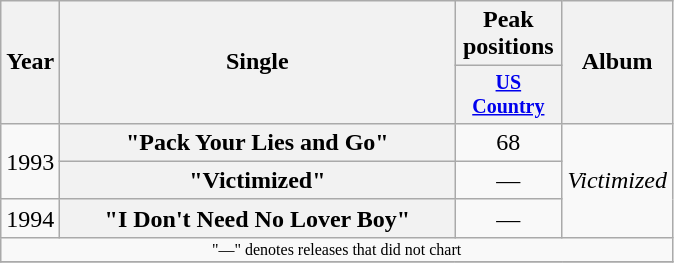<table class="wikitable plainrowheaders" style="text-align:center;">
<tr>
<th rowspan="2">Year</th>
<th rowspan="2" style="width:16em;">Single</th>
<th colspan="1">Peak positions</th>
<th rowspan="2">Album</th>
</tr>
<tr style="font-size:smaller;">
<th width="65"><a href='#'>US Country</a></th>
</tr>
<tr>
<td rowspan="2">1993</td>
<th scope="row">"Pack Your Lies and Go"</th>
<td>68</td>
<td align="left" rowspan="3"><em>Victimized</em></td>
</tr>
<tr>
<th scope="row">"Victimized"</th>
<td>—</td>
</tr>
<tr>
<td>1994</td>
<th scope="row">"I Don't Need No Lover Boy"</th>
<td>—</td>
</tr>
<tr>
<td colspan="4" style="font-size:8pt">"—" denotes releases that did not chart</td>
</tr>
<tr>
</tr>
</table>
